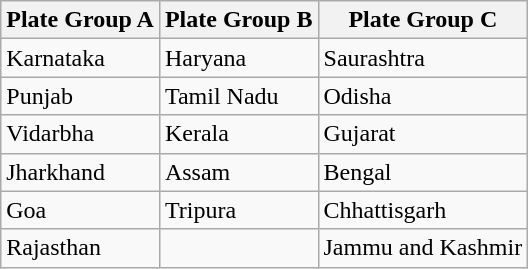<table class="wikitable">
<tr>
<th>Plate Group A</th>
<th>Plate Group B</th>
<th>Plate Group C</th>
</tr>
<tr>
<td>Karnataka</td>
<td>Haryana</td>
<td>Saurashtra</td>
</tr>
<tr>
<td>Punjab</td>
<td>Tamil Nadu</td>
<td>Odisha</td>
</tr>
<tr>
<td>Vidarbha</td>
<td>Kerala</td>
<td>Gujarat</td>
</tr>
<tr>
<td>Jharkhand</td>
<td>Assam</td>
<td>Bengal</td>
</tr>
<tr>
<td>Goa</td>
<td>Tripura</td>
<td>Chhattisgarh</td>
</tr>
<tr>
<td>Rajasthan</td>
<td></td>
<td>Jammu and Kashmir</td>
</tr>
</table>
